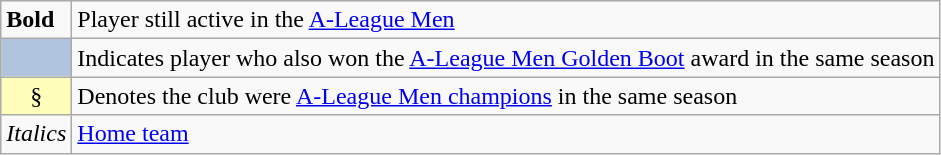<table class="wikitable">
<tr>
<td><strong>Bold</strong></td>
<td>Player still active in the <a href='#'>A-League Men</a></td>
</tr>
<tr>
<th style="background-color:#B0C4DE"></th>
<td>Indicates player who also won the <a href='#'>A-League Men Golden Boot</a> award in the same season</td>
</tr>
<tr>
<td style="text-align:center; background-color:#FFFFBB">§</td>
<td>Denotes the club were <a href='#'>A-League Men champions</a> in the same season</td>
</tr>
<tr>
<td><em>Italics</em></td>
<td><a href='#'>Home team</a></td>
</tr>
</table>
